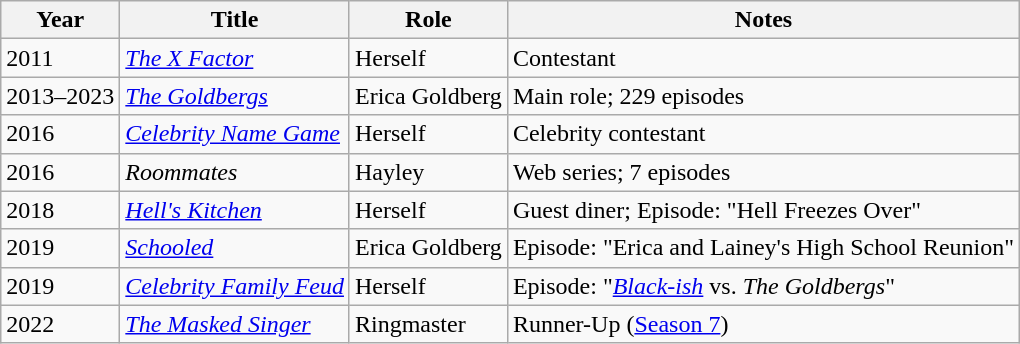<table class="wikitable sortable">
<tr>
<th>Year</th>
<th>Title</th>
<th>Role</th>
<th class="unsortable">Notes</th>
</tr>
<tr>
<td>2011</td>
<td><em><a href='#'>The X Factor</a></em></td>
<td>Herself</td>
<td>Contestant</td>
</tr>
<tr>
<td>2013–2023</td>
<td><em><a href='#'>The Goldbergs</a></em></td>
<td>Erica Goldberg</td>
<td>Main role; 229 episodes</td>
</tr>
<tr>
<td>2016</td>
<td><em><a href='#'>Celebrity Name Game</a></em></td>
<td>Herself</td>
<td>Celebrity contestant</td>
</tr>
<tr>
<td>2016</td>
<td><em>Roommates</em></td>
<td>Hayley</td>
<td>Web series; 7 episodes</td>
</tr>
<tr>
<td>2018</td>
<td><em><a href='#'>Hell's Kitchen</a></em></td>
<td>Herself</td>
<td>Guest diner; Episode: "Hell Freezes Over"</td>
</tr>
<tr>
<td>2019</td>
<td><em><a href='#'>Schooled</a></em></td>
<td>Erica Goldberg</td>
<td>Episode: "Erica and Lainey's High School Reunion"</td>
</tr>
<tr>
<td>2019</td>
<td><em><a href='#'>Celebrity Family Feud</a></em></td>
<td>Herself</td>
<td>Episode: "<em><a href='#'>Black-ish</a></em> vs. <em>The Goldbergs</em>"</td>
</tr>
<tr>
<td>2022</td>
<td><em><a href='#'>The Masked Singer</a></em></td>
<td>Ringmaster</td>
<td>Runner-Up (<a href='#'>Season 7</a>)</td>
</tr>
</table>
